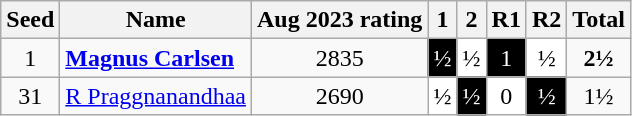<table class="wikitable">
<tr>
<th>Seed</th>
<th>Name</th>
<th>Aug 2023 rating</th>
<th>1</th>
<th>2</th>
<th>R1</th>
<th>R2</th>
<th>Total</th>
</tr>
<tr align=center>
<td>1</td>
<td align=left><strong> <a href='#'>Magnus Carlsen</a></strong></td>
<td>2835</td>
<td style="background:black; color:white">½</td>
<td style="background:white; color:black">½</td>
<td style="background:black; color:white">1</td>
<td style="background:white; color:black">½</td>
<td><strong>2½</strong></td>
</tr>
<tr align=center>
<td>31</td>
<td align=left> <a href='#'>R Praggnanandhaa</a></td>
<td>2690</td>
<td style="background:white; color:black">½</td>
<td style="background:black; color:white">½</td>
<td style="background:white; color:black">0</td>
<td style="background:black; color:white">½</td>
<td>1½</td>
</tr>
</table>
